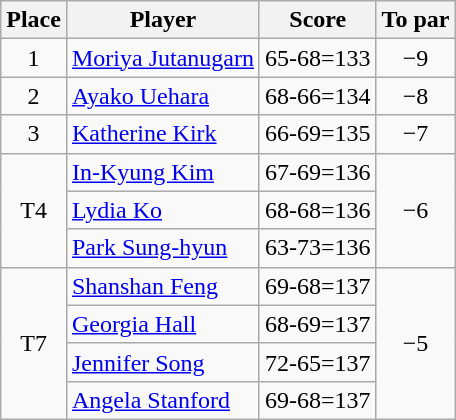<table class="wikitable">
<tr>
<th>Place</th>
<th>Player</th>
<th>Score</th>
<th>To par</th>
</tr>
<tr>
<td align=center>1</td>
<td> <a href='#'>Moriya Jutanugarn</a></td>
<td>65-68=133</td>
<td align=center>−9</td>
</tr>
<tr>
<td align=center>2</td>
<td> <a href='#'>Ayako Uehara</a></td>
<td>68-66=134</td>
<td align=center>−8</td>
</tr>
<tr>
<td align=center>3</td>
<td> <a href='#'>Katherine Kirk</a></td>
<td>66-69=135</td>
<td align=center>−7</td>
</tr>
<tr>
<td align=center rowspan=3>T4</td>
<td> <a href='#'>In-Kyung Kim</a></td>
<td>67-69=136</td>
<td align=center rowspan=3>−6</td>
</tr>
<tr>
<td> <a href='#'>Lydia Ko</a></td>
<td>68-68=136</td>
</tr>
<tr>
<td> <a href='#'>Park Sung-hyun</a></td>
<td>63-73=136</td>
</tr>
<tr>
<td align=center rowspan=4>T7</td>
<td> <a href='#'>Shanshan Feng</a></td>
<td>69-68=137</td>
<td align=center rowspan=4>−5</td>
</tr>
<tr>
<td> <a href='#'>Georgia Hall</a></td>
<td>68-69=137</td>
</tr>
<tr>
<td> <a href='#'>Jennifer Song</a></td>
<td>72-65=137</td>
</tr>
<tr>
<td> <a href='#'>Angela Stanford</a></td>
<td>69-68=137</td>
</tr>
</table>
